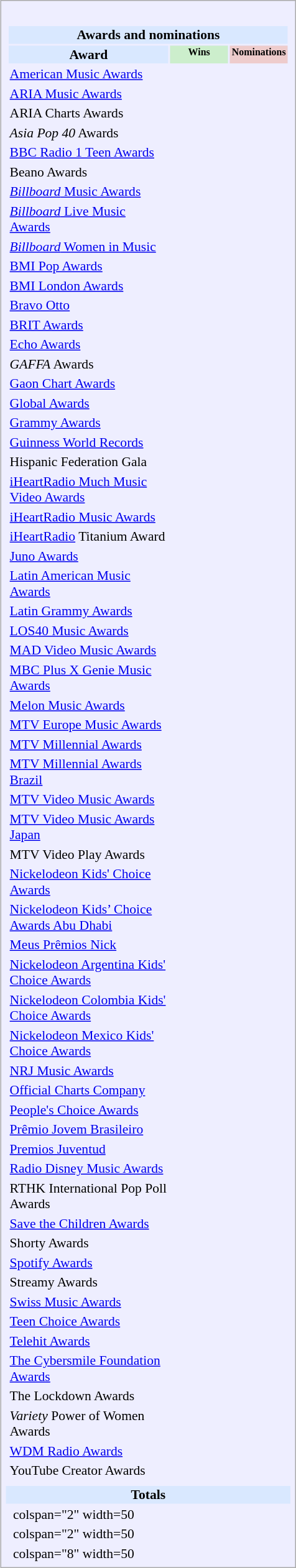<table class="infobox" style="width:22em; text-align:left; font-size:90%; vertical-align:middle; background:#eef;">
<tr style="background:white;">
</tr>
<tr>
<td colspan="3"><br><table class="collapsible collapsed" style="width:100%;">
<tr>
<th colspan="3" style="background:#d9e8ff; text-align:center;">Awards and nominations</th>
</tr>
<tr style="background:#d9e8ff; text-align:center;">
<th style="vertical-align: middle; text-align:center;">Award</th>
<td style="background:#cec; font-size:8pt; width:60px; text-align:center;"><strong>Wins</strong></td>
<td style="background:#ecc; font-size:8pt; width:60px; text-align:center;"><strong>Nominations</strong></td>
</tr>
<tr>
<td><a href='#'>American Music Awards</a></td>
<td></td>
<td></td>
</tr>
<tr>
<td><a href='#'>ARIA Music Awards</a></td>
<td></td>
<td></td>
</tr>
<tr>
<td>ARIA Charts Awards</td>
<td></td>
<td></td>
</tr>
<tr>
<td><em>Asia Pop 40</em> Awards</td>
<td></td>
<td></td>
</tr>
<tr>
<td><a href='#'>BBC Radio 1 Teen Awards</a></td>
<td></td>
<td></td>
</tr>
<tr>
<td>Beano Awards</td>
<td></td>
<td></td>
</tr>
<tr>
<td><a href='#'><em>Billboard</em> Music Awards</a></td>
<td></td>
<td></td>
</tr>
<tr>
<td><a href='#'><em>Billboard</em> Live Music Awards</a></td>
<td></td>
<td></td>
</tr>
<tr>
<td><a href='#'><em>Billboard</em> Women in Music</a></td>
<td></td>
<td></td>
</tr>
<tr>
<td><a href='#'>BMI Pop Awards</a></td>
<td></td>
<td></td>
</tr>
<tr>
<td><a href='#'>BMI London Awards</a></td>
<td></td>
<td></td>
</tr>
<tr>
<td><a href='#'>Bravo Otto</a></td>
<td></td>
<td></td>
</tr>
<tr>
<td><a href='#'>BRIT Awards</a></td>
<td></td>
<td></td>
</tr>
<tr>
<td><a href='#'>Echo Awards</a></td>
<td></td>
<td></td>
</tr>
<tr>
<td><em>GAFFA</em> Awards</td>
<td></td>
<td></td>
</tr>
<tr>
<td><a href='#'>Gaon Chart Awards</a></td>
<td></td>
<td></td>
</tr>
<tr>
<td><a href='#'>Global Awards</a></td>
<td></td>
<td></td>
</tr>
<tr>
<td><a href='#'>Grammy Awards</a></td>
<td></td>
<td></td>
</tr>
<tr>
<td><a href='#'>Guinness World Records</a></td>
<td></td>
<td></td>
</tr>
<tr>
<td>Hispanic Federation Gala</td>
<td></td>
<td></td>
</tr>
<tr>
<td><a href='#'>iHeartRadio Much Music Video Awards</a></td>
<td></td>
<td></td>
</tr>
<tr>
<td><a href='#'>iHeartRadio Music Awards</a></td>
<td></td>
<td></td>
</tr>
<tr>
<td><a href='#'>iHeartRadio</a> Titanium Award</td>
<td></td>
<td></td>
</tr>
<tr>
<td><a href='#'>Juno Awards</a></td>
<td></td>
<td></td>
</tr>
<tr>
<td><a href='#'>Latin American Music Awards</a></td>
<td></td>
<td></td>
</tr>
<tr>
<td><a href='#'>Latin Grammy Awards</a></td>
<td></td>
<td></td>
</tr>
<tr>
<td><a href='#'>LOS40 Music Awards</a></td>
<td></td>
<td></td>
</tr>
<tr>
<td><a href='#'>MAD Video Music Awards</a></td>
<td></td>
<td></td>
</tr>
<tr>
<td><a href='#'>MBC Plus X Genie Music Awards</a></td>
<td></td>
<td></td>
</tr>
<tr>
<td><a href='#'>Melon Music Awards</a></td>
<td></td>
<td></td>
</tr>
<tr>
<td><a href='#'>MTV Europe Music Awards</a></td>
<td></td>
<td></td>
</tr>
<tr>
<td><a href='#'>MTV Millennial Awards</a></td>
<td></td>
<td></td>
</tr>
<tr>
<td><a href='#'>MTV Millennial Awards Brazil</a></td>
<td></td>
<td></td>
</tr>
<tr>
<td><a href='#'>MTV Video Music Awards</a></td>
<td></td>
<td></td>
</tr>
<tr>
<td><a href='#'>MTV Video Music Awards Japan</a></td>
<td></td>
<td></td>
</tr>
<tr>
<td>MTV Video Play Awards</td>
<td></td>
<td></td>
</tr>
<tr>
<td><a href='#'>Nickelodeon Kids' Choice Awards</a></td>
<td></td>
<td></td>
</tr>
<tr>
<td><a href='#'>Nickelodeon Kids’ Choice Awards Abu Dhabi</a></td>
<td></td>
<td></td>
</tr>
<tr>
<td><a href='#'>Meus Prêmios Nick</a></td>
<td></td>
<td></td>
</tr>
<tr>
<td><a href='#'>Nickelodeon Argentina Kids' Choice Awards</a></td>
<td></td>
<td></td>
</tr>
<tr>
<td><a href='#'>Nickelodeon Colombia Kids' Choice Awards</a></td>
<td></td>
<td></td>
</tr>
<tr>
<td><a href='#'>Nickelodeon Mexico Kids' Choice Awards</a></td>
<td></td>
<td></td>
</tr>
<tr>
<td><a href='#'>NRJ Music Awards</a></td>
<td></td>
<td></td>
</tr>
<tr>
<td><a href='#'>Official Charts Company</a></td>
<td></td>
<td></td>
</tr>
<tr>
<td><a href='#'>People's Choice Awards</a></td>
<td></td>
<td></td>
</tr>
<tr>
<td><a href='#'>Prêmio Jovem Brasileiro</a></td>
<td></td>
<td></td>
</tr>
<tr>
<td><a href='#'>Premios Juventud</a></td>
<td></td>
<td></td>
</tr>
<tr>
<td><a href='#'>Radio Disney Music Awards</a></td>
<td></td>
<td></td>
</tr>
<tr>
<td>RTHK International Pop Poll Awards</td>
<td></td>
<td></td>
</tr>
<tr>
<td><a href='#'>Save the Children Awards</a></td>
<td></td>
<td></td>
</tr>
<tr>
<td>Shorty Awards</td>
<td></td>
<td></td>
</tr>
<tr>
<td><a href='#'>Spotify Awards</a></td>
<td></td>
<td></td>
</tr>
<tr>
<td>Streamy Awards</td>
<td></td>
<td></td>
</tr>
<tr>
<td><a href='#'>Swiss Music Awards</a></td>
<td></td>
<td></td>
</tr>
<tr>
<td><a href='#'>Teen Choice Awards</a></td>
<td></td>
<td></td>
</tr>
<tr>
<td><a href='#'>Telehit Awards</a></td>
<td></td>
<td></td>
</tr>
<tr>
<td><a href='#'>The Cybersmile Foundation Awards</a></td>
<td></td>
<td></td>
</tr>
<tr>
<td>The Lockdown Awards</td>
<td></td>
<td></td>
</tr>
<tr>
<td><em>Variety</em> Power of Women Awards</td>
<td></td>
<td></td>
</tr>
<tr>
<td><a href='#'>WDM Radio Awards</a></td>
<td></td>
<td></td>
</tr>
<tr>
<td>YouTube Creator Awards</td>
<td></td>
<td></td>
</tr>
<tr>
</tr>
</table>
</td>
</tr>
<tr style="background:#d9e8ff;">
<td colspan="3" style="text-align:center;"><strong>Totals</strong></td>
</tr>
<tr>
<td></td>
<td>colspan="2" width=50 </td>
</tr>
<tr>
<td></td>
<td>colspan="2" width=50 </td>
</tr>
<tr>
<td></td>
<td>colspan="8" width=50 </td>
</tr>
</table>
